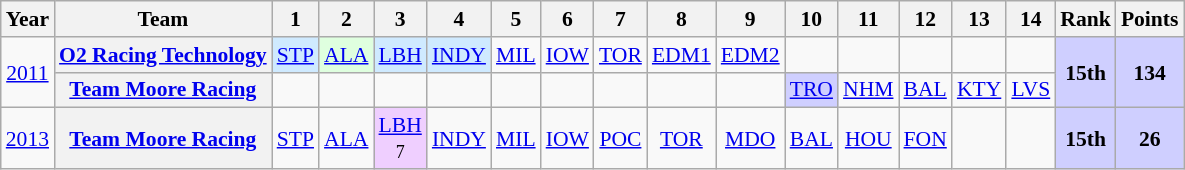<table class="wikitable" style="text-align:center; font-size:90%">
<tr>
<th>Year</th>
<th>Team</th>
<th>1</th>
<th>2</th>
<th>3</th>
<th>4</th>
<th>5</th>
<th>6</th>
<th>7</th>
<th>8</th>
<th>9</th>
<th>10</th>
<th>11</th>
<th>12</th>
<th>13</th>
<th>14</th>
<th>Rank</th>
<th>Points</th>
</tr>
<tr>
<td rowspan=2><a href='#'>2011</a></td>
<th><a href='#'>O2 Racing Technology</a></th>
<td style="background:#CFEAFF;"><a href='#'>STP</a><br></td>
<td style="background:#DFFFDF;"><a href='#'>ALA</a><br></td>
<td style="background:#CFEAFF;"><a href='#'>LBH</a><br></td>
<td style="background:#CFEAFF;"><a href='#'>INDY</a><br></td>
<td><a href='#'>MIL</a></td>
<td><a href='#'>IOW</a></td>
<td><a href='#'>TOR</a></td>
<td><a href='#'>EDM1</a></td>
<td><a href='#'>EDM2</a></td>
<td></td>
<td></td>
<td></td>
<td></td>
<td></td>
<td rowspan=2  style="background:#CFCFFF;"><strong>15th</strong></td>
<td rowspan=2  style="background:#CFCFFF;"><strong>134</strong></td>
</tr>
<tr>
<th><a href='#'>Team Moore Racing</a></th>
<td></td>
<td></td>
<td></td>
<td></td>
<td></td>
<td></td>
<td></td>
<td></td>
<td></td>
<td style="background:#CFCFFF;"><a href='#'>TRO</a><br></td>
<td><a href='#'>NHM</a></td>
<td><a href='#'>BAL</a></td>
<td><a href='#'>KTY</a></td>
<td><a href='#'>LVS</a></td>
</tr>
<tr>
<td><a href='#'>2013</a></td>
<th><a href='#'>Team Moore Racing</a></th>
<td><a href='#'>STP</a></td>
<td><a href='#'>ALA</a></td>
<td style="background:#EFCFFF;"><a href='#'>LBH</a><br><small>7</small></td>
<td><a href='#'>INDY</a></td>
<td><a href='#'>MIL</a></td>
<td><a href='#'>IOW</a></td>
<td><a href='#'>POC</a></td>
<td><a href='#'>TOR</a></td>
<td><a href='#'>MDO</a></td>
<td><a href='#'>BAL</a></td>
<td><a href='#'>HOU</a></td>
<td><a href='#'>FON</a></td>
<td></td>
<td></td>
<td style="background:#CFCFFF;"><strong>15th</strong></td>
<td style="background:#CFCFFF;"><strong>26</strong></td>
</tr>
</table>
